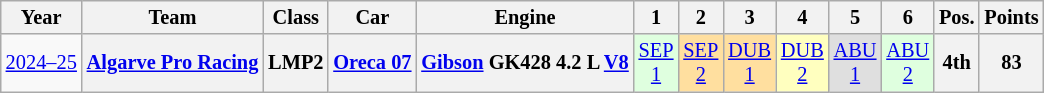<table class="wikitable" style="text-align:center; font-size:85%">
<tr>
<th>Year</th>
<th>Team</th>
<th>Class</th>
<th>Car</th>
<th>Engine</th>
<th>1</th>
<th>2</th>
<th>3</th>
<th>4</th>
<th>5</th>
<th>6</th>
<th>Pos.</th>
<th>Points</th>
</tr>
<tr>
<td nowrap><a href='#'>2024–25</a></td>
<th nowrap><a href='#'>Algarve Pro Racing</a></th>
<th>LMP2</th>
<th nowrap><a href='#'>Oreca 07</a></th>
<th nowrap><a href='#'>Gibson</a> GK428 4.2 L <a href='#'>V8</a></th>
<td style="background:#DFFFDF;"><a href='#'>SEP<br>1</a><br></td>
<td style="background:#FFDF9F;"><a href='#'>SEP<br>2</a><br></td>
<td style="background:#FFDF9F;"><a href='#'>DUB<br>1</a><br></td>
<td style="background:#FFFFBF;"><a href='#'>DUB<br>2</a><br></td>
<td style="background:#DFDFDF;"><a href='#'>ABU<br>1</a><br></td>
<td style="background:#DFFFDF;"><a href='#'>ABU<br>2</a><br></td>
<th>4th</th>
<th>83</th>
</tr>
</table>
